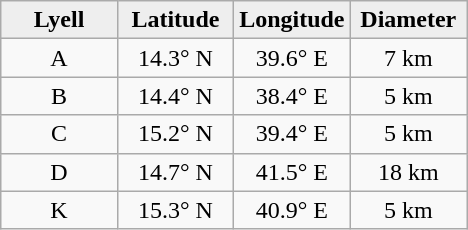<table class="wikitable">
<tr>
<th width="25%" style="background:#eeeeee;">Lyell</th>
<th width="25%" style="background:#eeeeee;">Latitude</th>
<th width="25%" style="background:#eeeeee;">Longitude</th>
<th width="25%" style="background:#eeeeee;">Diameter</th>
</tr>
<tr>
<td align="center">A</td>
<td align="center">14.3° N</td>
<td align="center">39.6° E</td>
<td align="center">7 km</td>
</tr>
<tr>
<td align="center">B</td>
<td align="center">14.4° N</td>
<td align="center">38.4° E</td>
<td align="center">5 km</td>
</tr>
<tr>
<td align="center">C</td>
<td align="center">15.2° N</td>
<td align="center">39.4° E</td>
<td align="center">5 km</td>
</tr>
<tr>
<td align="center">D</td>
<td align="center">14.7° N</td>
<td align="center">41.5° E</td>
<td align="center">18 km</td>
</tr>
<tr>
<td align="center">K</td>
<td align="center">15.3° N</td>
<td align="center">40.9° E</td>
<td align="center">5 km</td>
</tr>
</table>
